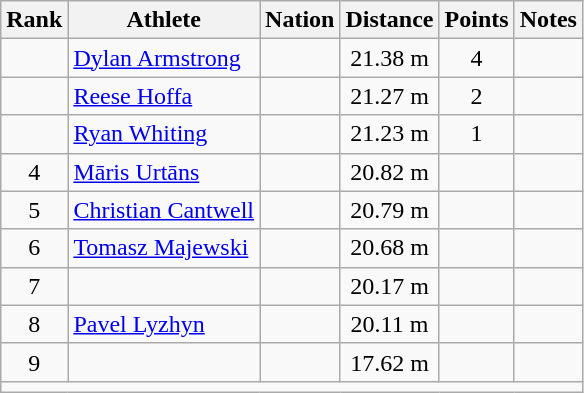<table class="wikitable mw-datatable sortable" style="text-align:center;">
<tr>
<th>Rank</th>
<th>Athlete</th>
<th>Nation</th>
<th>Distance</th>
<th>Points</th>
<th>Notes</th>
</tr>
<tr>
<td></td>
<td align=left><a href='#'>Dylan Armstrong</a></td>
<td align=left></td>
<td>21.38 m</td>
<td>4</td>
<td></td>
</tr>
<tr>
<td></td>
<td align=left><a href='#'>Reese Hoffa</a></td>
<td align=left></td>
<td>21.27 m</td>
<td>2</td>
<td></td>
</tr>
<tr>
<td></td>
<td align=left><a href='#'>Ryan Whiting</a></td>
<td align=left></td>
<td>21.23 m</td>
<td>1</td>
<td></td>
</tr>
<tr>
<td>4</td>
<td align=left><a href='#'>Māris Urtāns</a></td>
<td align=left></td>
<td>20.82 m</td>
<td></td>
<td></td>
</tr>
<tr>
<td>5</td>
<td align=left><a href='#'>Christian Cantwell</a></td>
<td align=left></td>
<td>20.79 m</td>
<td></td>
<td></td>
</tr>
<tr>
<td>6</td>
<td align=left><a href='#'>Tomasz Majewski</a></td>
<td align=left></td>
<td>20.68 m</td>
<td></td>
<td></td>
</tr>
<tr>
<td>7</td>
<td align=left><a href='#'></a></td>
<td align=left></td>
<td>20.17 m</td>
<td></td>
<td></td>
</tr>
<tr>
<td>8</td>
<td align=left><a href='#'>Pavel Lyzhyn</a></td>
<td align=left></td>
<td>20.11 m</td>
<td></td>
<td></td>
</tr>
<tr>
<td>9</td>
<td align=left><a href='#'></a></td>
<td align=left></td>
<td>17.62 m</td>
<td></td>
<td></td>
</tr>
<tr class="sortbottom">
<td colspan=6></td>
</tr>
</table>
